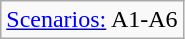<table class="wikitable floatright">
<tr>
<td><a href='#'>Scenarios:</a> A1-A6</td>
</tr>
</table>
